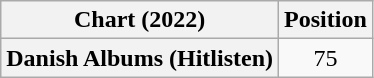<table class="wikitable plainrowheaders" style="text-align:center">
<tr>
<th scope="col">Chart (2022)</th>
<th scope="col">Position</th>
</tr>
<tr>
<th scope="row">Danish Albums (Hitlisten)</th>
<td>75</td>
</tr>
</table>
